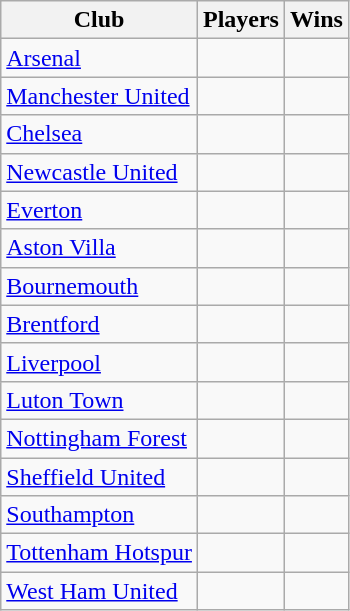<table class="wikitable sortable" style="border-collapse:collapse">
<tr>
<th>Club</th>
<th>Players</th>
<th>Wins</th>
</tr>
<tr>
<td><a href='#'>Arsenal</a></td>
<td align="center"></td>
<td align="center"></td>
</tr>
<tr>
<td><a href='#'>Manchester United</a></td>
<td align="center"></td>
<td align="center"></td>
</tr>
<tr>
<td><a href='#'>Chelsea</a></td>
<td align="center"></td>
<td align="center"></td>
</tr>
<tr>
<td><a href='#'>Newcastle United</a></td>
<td align="center"></td>
<td align="center"></td>
</tr>
<tr>
<td><a href='#'>Everton</a></td>
<td align="center"></td>
<td align="center"></td>
</tr>
<tr>
<td><a href='#'>Aston Villa</a></td>
<td align="center"></td>
<td align="center"></td>
</tr>
<tr>
<td><a href='#'>Bournemouth</a></td>
<td align="center"></td>
<td align="center"></td>
</tr>
<tr>
<td><a href='#'>Brentford</a></td>
<td align="center"></td>
<td align="center"></td>
</tr>
<tr>
<td><a href='#'>Liverpool</a></td>
<td align="center"></td>
<td align="center"></td>
</tr>
<tr>
<td><a href='#'>Luton Town</a></td>
<td align="center"></td>
<td align="center"></td>
</tr>
<tr>
<td><a href='#'>Nottingham Forest</a></td>
<td align="center"></td>
<td align="center"></td>
</tr>
<tr>
<td><a href='#'>Sheffield United</a></td>
<td align="center"></td>
<td align="center"></td>
</tr>
<tr>
<td><a href='#'>Southampton</a></td>
<td align="center"></td>
<td align="center"></td>
</tr>
<tr>
<td><a href='#'>Tottenham Hotspur</a></td>
<td align="center"></td>
<td align="center"></td>
</tr>
<tr>
<td><a href='#'>West Ham United</a></td>
<td align="center"></td>
<td align="center"></td>
</tr>
</table>
